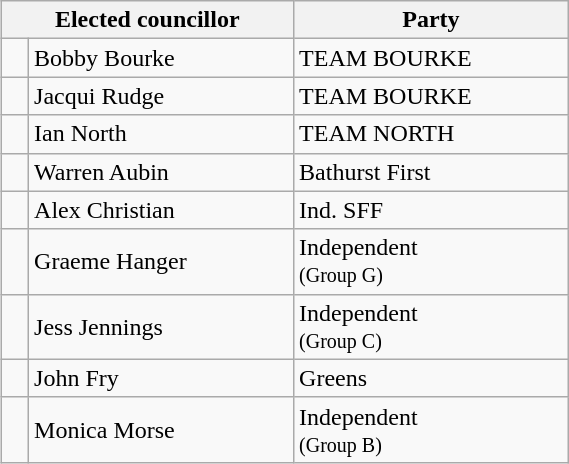<table class="wikitable" style="float:right;clear:right;width:30%">
<tr>
<th colspan="2">Elected councillor</th>
<th>Party</th>
</tr>
<tr>
<td> </td>
<td>Bobby Bourke</td>
<td>TEAM BOURKE</td>
</tr>
<tr>
<td> </td>
<td>Jacqui Rudge</td>
<td>TEAM BOURKE</td>
</tr>
<tr>
<td> </td>
<td>Ian North</td>
<td>TEAM NORTH</td>
</tr>
<tr>
<td> </td>
<td>Warren Aubin</td>
<td>Bathurst First</td>
</tr>
<tr>
<td> </td>
<td>Alex Christian</td>
<td>Ind. SFF</td>
</tr>
<tr>
<td> </td>
<td>Graeme Hanger</td>
<td>Independent <br> <small> (Group G) </small></td>
</tr>
<tr>
<td> </td>
<td>Jess Jennings</td>
<td>Independent <br> <small> (Group C) </small></td>
</tr>
<tr>
<td> </td>
<td>John Fry</td>
<td>Greens</td>
</tr>
<tr>
<td> </td>
<td>Monica Morse</td>
<td>Independent <br> <small> (Group B) </small></td>
</tr>
</table>
